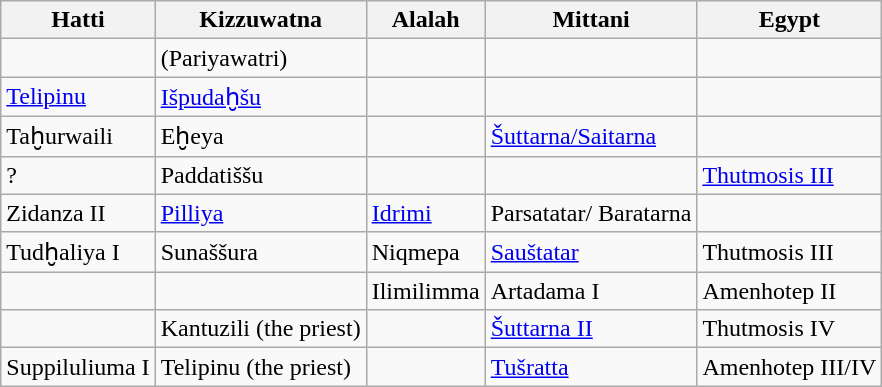<table class="wikitable">
<tr>
<th>Hatti</th>
<th>Kizzuwatna</th>
<th>Alalah</th>
<th>Mittani</th>
<th>Egypt</th>
</tr>
<tr>
<td></td>
<td>(Pariyawatri)</td>
<td></td>
<td></td>
<td></td>
</tr>
<tr>
<td><a href='#'>Telipinu</a></td>
<td><a href='#'>Išpudaḫšu</a></td>
<td></td>
<td></td>
<td></td>
</tr>
<tr>
<td>Taḫurwaili</td>
<td>Eḫeya</td>
<td></td>
<td><a href='#'>Šuttarna/Saitarna</a></td>
<td></td>
</tr>
<tr>
<td>?</td>
<td>Paddatiššu</td>
<td></td>
<td></td>
<td><a href='#'>Thutmosis III</a></td>
</tr>
<tr>
<td>Zidanza II</td>
<td><a href='#'>Pilliya</a></td>
<td><a href='#'>Idrimi</a></td>
<td>Parsatatar/ Baratarna</td>
<td></td>
</tr>
<tr>
<td>Tudḫaliya I</td>
<td>Sunaššura</td>
<td>Niqmepa</td>
<td><a href='#'>Sauštatar</a></td>
<td>Thutmosis III</td>
</tr>
<tr>
<td></td>
<td></td>
<td>Ilimilimma</td>
<td>Artadama I</td>
<td>Amenhotep II</td>
</tr>
<tr>
<td></td>
<td>Kantuzili (the priest)</td>
<td></td>
<td><a href='#'>Šuttarna II</a></td>
<td>Thutmosis IV</td>
</tr>
<tr>
<td>Suppiluliuma I</td>
<td>Telipinu (the priest)</td>
<td></td>
<td><a href='#'>Tušratta</a></td>
<td>Amenhotep III/IV</td>
</tr>
</table>
